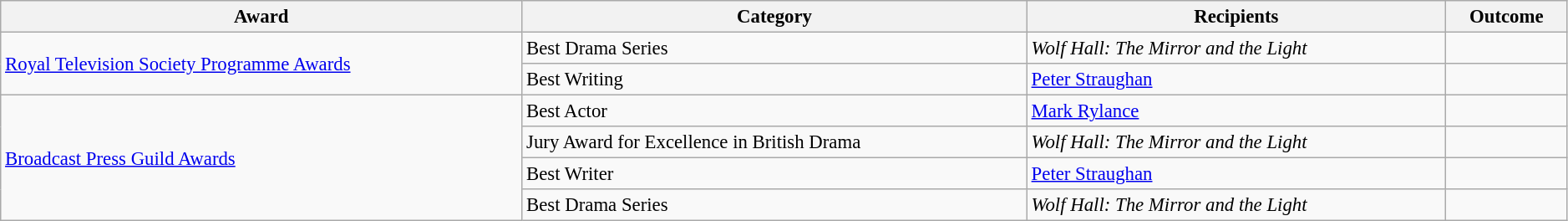<table class="wikitable sortable" style="font-size:95%; width:99%;">
<tr style="text-align:center;">
<th>Award</th>
<th>Category</th>
<th>Recipients</th>
<th>Outcome</th>
</tr>
<tr>
<td rowspan="2"><a href='#'>Royal Television Society Programme Awards</a></td>
<td>Best Drama Series</td>
<td><em>Wolf Hall: The Mirror and the Light</em></td>
<td></td>
</tr>
<tr>
<td>Best Writing</td>
<td><a href='#'>Peter Straughan</a></td>
<td></td>
</tr>
<tr>
<td rowspan="4"><a href='#'>Broadcast Press Guild Awards</a></td>
<td>Best Actor</td>
<td><a href='#'>Mark Rylance</a></td>
<td></td>
</tr>
<tr>
<td>Jury Award for Excellence in British Drama</td>
<td><em>Wolf Hall: The Mirror and the Light</em></td>
<td></td>
</tr>
<tr>
<td>Best Writer</td>
<td><a href='#'>Peter Straughan</a></td>
<td></td>
</tr>
<tr>
<td>Best Drama Series</td>
<td><em>Wolf Hall: The Mirror and the Light</em></td>
<td></td>
</tr>
</table>
